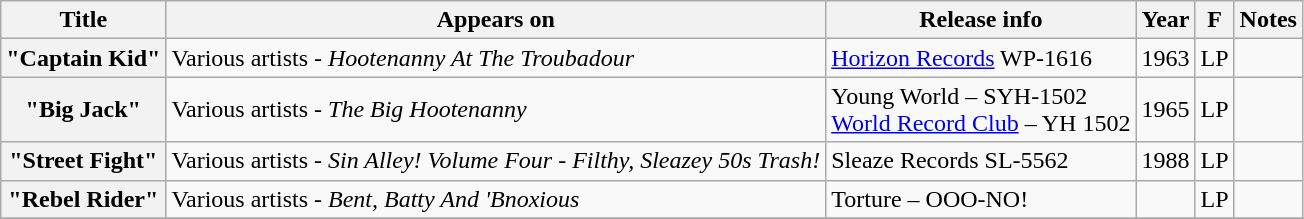<table class="wikitable plainrowheaders sortable">
<tr>
<th scope="col">Title</th>
<th scope="col">Appears on</th>
<th scope="col">Release info</th>
<th scope="col">Year</th>
<th scope="col">F</th>
<th scope="col" class="unsortable">Notes</th>
</tr>
<tr>
<th scope="row">"Captain Kid"</th>
<td>Various artists - <em>Hootenanny At The Troubadour</em></td>
<td><a href='#'>Horizon Records</a> WP-1616</td>
<td>1963</td>
<td>LP</td>
<td></td>
</tr>
<tr>
<th scope="row">"Big Jack"</th>
<td>Various artists - <em>The Big Hootenanny</em></td>
<td>Young World – SYH-1502<br><a href='#'>World Record Club</a> – YH 1502</td>
<td>1965</td>
<td>LP</td>
<td></td>
</tr>
<tr>
<th scope="row">"Street Fight"</th>
<td>Various artists - <em>Sin Alley! Volume Four - Filthy, Sleazey 50s Trash!</em></td>
<td>Sleaze Records SL-5562</td>
<td>1988</td>
<td>LP</td>
<td></td>
</tr>
<tr>
<th scope="row">"Rebel Rider"</th>
<td>Various artists - <em>Bent, Batty And 'Bnoxious</em></td>
<td>Torture – OOO-NO!</td>
<td></td>
<td>LP</td>
<td></td>
</tr>
<tr>
</tr>
</table>
